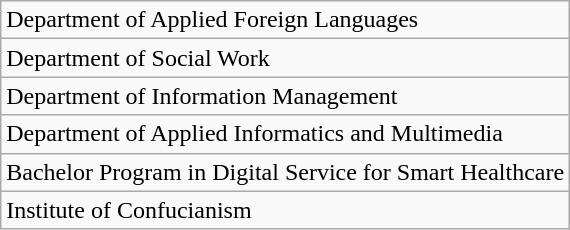<table class="wikitable">
<tr>
<td>Department of Applied Foreign Languages</td>
</tr>
<tr>
<td>Department of Social Work</td>
</tr>
<tr>
<td>Department of Information Management</td>
</tr>
<tr>
<td>Department of Applied Informatics and Multimedia</td>
</tr>
<tr>
<td>Bachelor Program in Digital Service for Smart Healthcare</td>
</tr>
<tr>
<td>Institute of Confucianism</td>
</tr>
</table>
